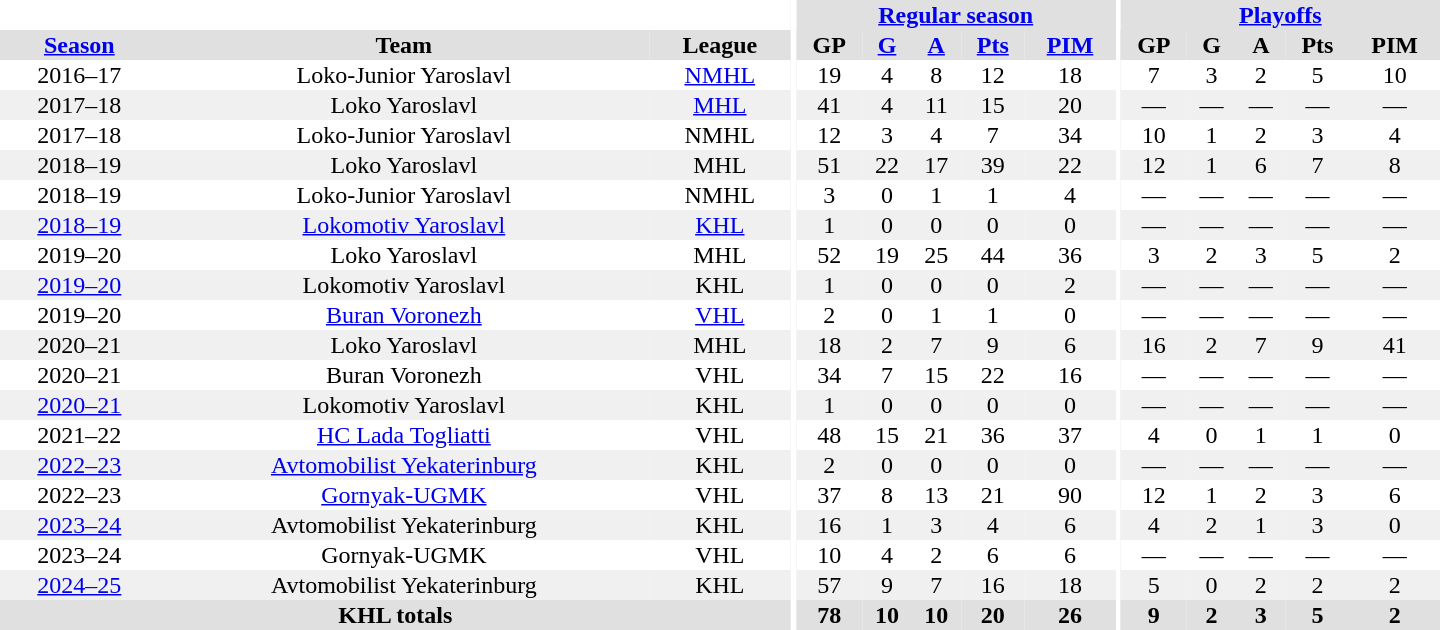<table border="0" cellpadding="1" cellspacing="0" style="text-align:center; width:60em">
<tr bgcolor="#e0e0e0">
<th colspan="3" bgcolor="#ffffff"></th>
<th rowspan="99" bgcolor="#ffffff"></th>
<th colspan="5"><a href='#'>Regular season</a></th>
<th rowspan="99" bgcolor="#ffffff"></th>
<th colspan="5"><a href='#'>Playoffs</a></th>
</tr>
<tr bgcolor="#e0e0e0">
<th><a href='#'>Season</a></th>
<th>Team</th>
<th>League</th>
<th>GP</th>
<th><a href='#'>G</a></th>
<th><a href='#'>A</a></th>
<th><a href='#'>Pts</a></th>
<th><a href='#'>PIM</a></th>
<th>GP</th>
<th>G</th>
<th>A</th>
<th>Pts</th>
<th>PIM</th>
</tr>
<tr>
<td>2016–17</td>
<td>Loko-Junior Yaroslavl</td>
<td><a href='#'>NMHL</a></td>
<td>19</td>
<td>4</td>
<td>8</td>
<td>12</td>
<td>18</td>
<td>7</td>
<td>3</td>
<td>2</td>
<td>5</td>
<td>10</td>
</tr>
<tr bgcolor="#f0f0f0">
<td>2017–18</td>
<td>Loko Yaroslavl</td>
<td><a href='#'>MHL</a></td>
<td>41</td>
<td>4</td>
<td>11</td>
<td>15</td>
<td>20</td>
<td>—</td>
<td>—</td>
<td>—</td>
<td>—</td>
<td>—</td>
</tr>
<tr>
<td>2017–18</td>
<td>Loko-Junior Yaroslavl</td>
<td>NMHL</td>
<td>12</td>
<td>3</td>
<td>4</td>
<td>7</td>
<td>34</td>
<td>10</td>
<td>1</td>
<td>2</td>
<td>3</td>
<td>4</td>
</tr>
<tr bgcolor="#f0f0f0">
<td>2018–19</td>
<td>Loko Yaroslavl</td>
<td>MHL</td>
<td>51</td>
<td>22</td>
<td>17</td>
<td>39</td>
<td>22</td>
<td>12</td>
<td>1</td>
<td>6</td>
<td>7</td>
<td>8</td>
</tr>
<tr>
<td>2018–19</td>
<td>Loko-Junior Yaroslavl</td>
<td>NMHL</td>
<td>3</td>
<td>0</td>
<td>1</td>
<td>1</td>
<td>4</td>
<td>—</td>
<td>—</td>
<td>—</td>
<td>—</td>
<td>—</td>
</tr>
<tr bgcolor="#f0f0f0">
<td><a href='#'>2018–19</a></td>
<td><a href='#'>Lokomotiv Yaroslavl</a></td>
<td><a href='#'>KHL</a></td>
<td>1</td>
<td>0</td>
<td>0</td>
<td>0</td>
<td>0</td>
<td>—</td>
<td>—</td>
<td>—</td>
<td>—</td>
<td>—</td>
</tr>
<tr>
<td>2019–20</td>
<td>Loko Yaroslavl</td>
<td>MHL</td>
<td>52</td>
<td>19</td>
<td>25</td>
<td>44</td>
<td>36</td>
<td>3</td>
<td>2</td>
<td>3</td>
<td>5</td>
<td>2</td>
</tr>
<tr bgcolor="#f0f0f0">
<td><a href='#'>2019–20</a></td>
<td>Lokomotiv Yaroslavl</td>
<td>KHL</td>
<td>1</td>
<td>0</td>
<td>0</td>
<td>0</td>
<td>2</td>
<td>—</td>
<td>—</td>
<td>—</td>
<td>—</td>
<td>—</td>
</tr>
<tr>
<td>2019–20</td>
<td><a href='#'>Buran Voronezh</a></td>
<td><a href='#'>VHL</a></td>
<td>2</td>
<td>0</td>
<td>1</td>
<td>1</td>
<td>0</td>
<td>—</td>
<td>—</td>
<td>—</td>
<td>—</td>
<td>—</td>
</tr>
<tr bgcolor="#f0f0f0">
<td>2020–21</td>
<td>Loko Yaroslavl</td>
<td>MHL</td>
<td>18</td>
<td>2</td>
<td>7</td>
<td>9</td>
<td>6</td>
<td>16</td>
<td>2</td>
<td>7</td>
<td>9</td>
<td>41</td>
</tr>
<tr>
<td>2020–21</td>
<td>Buran Voronezh</td>
<td>VHL</td>
<td>34</td>
<td>7</td>
<td>15</td>
<td>22</td>
<td>16</td>
<td>—</td>
<td>—</td>
<td>—</td>
<td>—</td>
<td>—</td>
</tr>
<tr bgcolor="#f0f0f0">
<td><a href='#'>2020–21</a></td>
<td>Lokomotiv Yaroslavl</td>
<td>KHL</td>
<td>1</td>
<td>0</td>
<td>0</td>
<td>0</td>
<td>0</td>
<td>—</td>
<td>—</td>
<td>—</td>
<td>—</td>
<td>—</td>
</tr>
<tr>
<td>2021–22</td>
<td><a href='#'>HC Lada Togliatti</a></td>
<td>VHL</td>
<td>48</td>
<td>15</td>
<td>21</td>
<td>36</td>
<td>37</td>
<td>4</td>
<td>0</td>
<td>1</td>
<td>1</td>
<td>0</td>
</tr>
<tr bgcolor="#f0f0f0">
<td><a href='#'>2022–23</a></td>
<td><a href='#'>Avtomobilist Yekaterinburg</a></td>
<td>KHL</td>
<td>2</td>
<td>0</td>
<td>0</td>
<td>0</td>
<td>0</td>
<td>—</td>
<td>—</td>
<td>—</td>
<td>—</td>
<td>—</td>
</tr>
<tr>
<td>2022–23</td>
<td><a href='#'>Gornyak-UGMK</a></td>
<td>VHL</td>
<td>37</td>
<td>8</td>
<td>13</td>
<td>21</td>
<td>90</td>
<td>12</td>
<td>1</td>
<td>2</td>
<td>3</td>
<td>6</td>
</tr>
<tr bgcolor="#f0f0f0">
<td><a href='#'>2023–24</a></td>
<td>Avtomobilist Yekaterinburg</td>
<td>KHL</td>
<td>16</td>
<td>1</td>
<td>3</td>
<td>4</td>
<td>6</td>
<td>4</td>
<td>2</td>
<td>1</td>
<td>3</td>
<td>0</td>
</tr>
<tr>
<td>2023–24</td>
<td>Gornyak-UGMK</td>
<td>VHL</td>
<td>10</td>
<td>4</td>
<td>2</td>
<td>6</td>
<td>6</td>
<td>—</td>
<td>—</td>
<td>—</td>
<td>—</td>
<td>—</td>
</tr>
<tr bgcolor="#f0f0f0">
<td><a href='#'>2024–25</a></td>
<td>Avtomobilist Yekaterinburg</td>
<td>KHL</td>
<td>57</td>
<td>9</td>
<td>7</td>
<td>16</td>
<td>18</td>
<td>5</td>
<td>0</td>
<td>2</td>
<td>2</td>
<td>2</td>
</tr>
<tr bgcolor="#e0e0e0">
<th colspan="3">KHL totals</th>
<th>78</th>
<th>10</th>
<th>10</th>
<th>20</th>
<th>26</th>
<th>9</th>
<th>2</th>
<th>3</th>
<th>5</th>
<th>2</th>
</tr>
</table>
